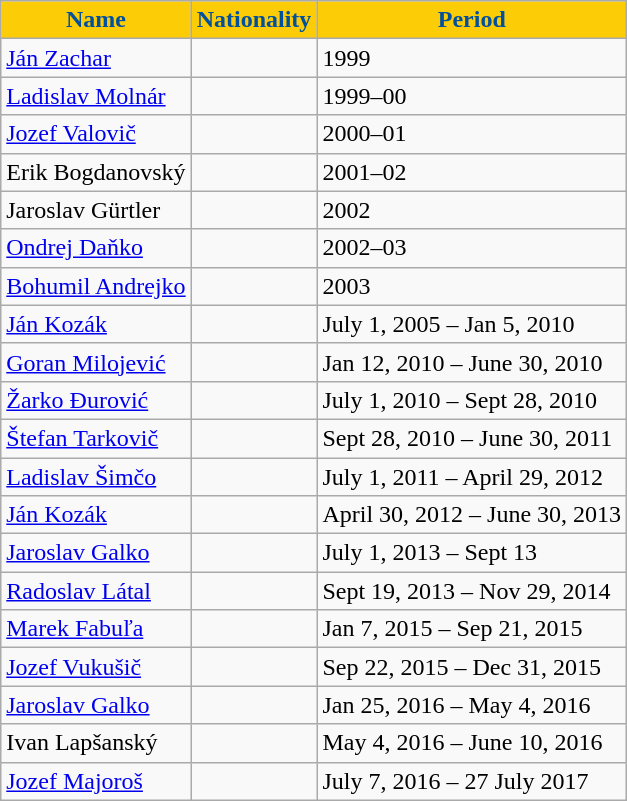<table class="wikitable">
<tr>
<th style="color:#00509E; background:#FCCC06;">Name</th>
<th style="color:#00509E; background:#FCCC06;">Nationality</th>
<th style="color:#00509E; background:#FCCC06;">Period</th>
</tr>
<tr>
<td><a href='#'>Ján Zachar</a></td>
<td align=center></td>
<td>1999</td>
</tr>
<tr>
<td><a href='#'>Ladislav Molnár</a></td>
<td align=center></td>
<td>1999–00</td>
</tr>
<tr>
<td><a href='#'>Jozef Valovič</a></td>
<td align=center></td>
<td>2000–01</td>
</tr>
<tr>
<td>Erik Bogdanovský</td>
<td align=center></td>
<td>2001–02</td>
</tr>
<tr>
<td>Jaroslav Gürtler</td>
<td align=center></td>
<td>2002</td>
</tr>
<tr>
<td><a href='#'>Ondrej Daňko</a></td>
<td align=center></td>
<td>2002–03</td>
</tr>
<tr>
<td><a href='#'>Bohumil Andrejko</a></td>
<td align=center></td>
<td>2003</td>
</tr>
<tr>
<td><a href='#'>Ján Kozák</a></td>
<td align=center></td>
<td>July 1, 2005 – Jan 5, 2010</td>
</tr>
<tr>
<td><a href='#'>Goran Milojević</a></td>
<td align=center></td>
<td>Jan 12, 2010 – June 30, 2010</td>
</tr>
<tr>
<td><a href='#'>Žarko Đurović</a></td>
<td align=center></td>
<td>July 1, 2010 – Sept 28, 2010</td>
</tr>
<tr>
<td><a href='#'>Štefan Tarkovič</a></td>
<td align=center></td>
<td>Sept 28, 2010 – June 30, 2011</td>
</tr>
<tr>
<td><a href='#'>Ladislav Šimčo</a></td>
<td align=center></td>
<td>July 1, 2011 – April 29, 2012</td>
</tr>
<tr>
<td><a href='#'>Ján Kozák</a></td>
<td align=center></td>
<td>April 30, 2012 – June 30, 2013</td>
</tr>
<tr>
<td><a href='#'>Jaroslav Galko</a></td>
<td align=center></td>
<td>July 1, 2013 – Sept 13</td>
</tr>
<tr>
<td><a href='#'>Radoslav Látal</a></td>
<td align=center></td>
<td>Sept 19, 2013 – Nov 29, 2014</td>
</tr>
<tr>
<td><a href='#'>Marek Fabuľa</a></td>
<td align=center></td>
<td>Jan 7, 2015 – Sep 21, 2015</td>
</tr>
<tr>
<td><a href='#'>Jozef Vukušič</a></td>
<td align=center></td>
<td>Sep 22, 2015 – Dec 31, 2015</td>
</tr>
<tr>
<td><a href='#'>Jaroslav Galko</a></td>
<td align=center></td>
<td>Jan 25, 2016 – May 4, 2016</td>
</tr>
<tr>
<td>Ivan Lapšanský</td>
<td align=center></td>
<td>May 4, 2016 – June 10, 2016</td>
</tr>
<tr>
<td><a href='#'>Jozef Majoroš</a></td>
<td align=center></td>
<td>July 7, 2016 – 27 July 2017</td>
</tr>
</table>
